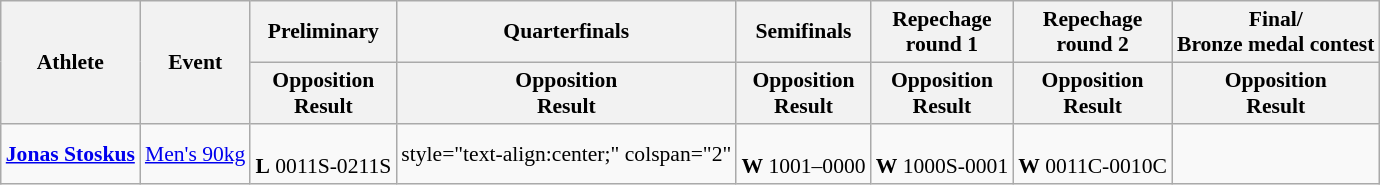<table class=wikitable style="font-size:90%">
<tr>
<th rowspan="2">Athlete</th>
<th rowspan="2">Event</th>
<th>Preliminary</th>
<th>Quarterfinals</th>
<th>Semifinals</th>
<th>Repechage <br>round 1</th>
<th>Repechage <br>round 2</th>
<th>Final/<br>Bronze medal contest</th>
</tr>
<tr>
<th>Opposition<br>Result</th>
<th>Opposition<br>Result</th>
<th>Opposition<br>Result</th>
<th>Opposition<br>Result</th>
<th>Opposition<br>Result</th>
<th>Opposition<br>Result</th>
</tr>
<tr>
<td><strong><a href='#'>Jonas Stoskus</a></strong></td>
<td style="text-align:center;"><a href='#'>Men's 90kg</a></td>
<td style="text-align:center;"><br> <strong>L</strong> 0011S-0211S</td>
<td>style="text-align:center;" colspan="2" </td>
<td style="text-align:center;"><br> <strong>W</strong> 1001–0000</td>
<td style="text-align:center;"><br> <strong>W</strong> 1000S-0001</td>
<td style="text-align:center;"><br> <strong>W</strong> 0011C-0010C </td>
</tr>
</table>
